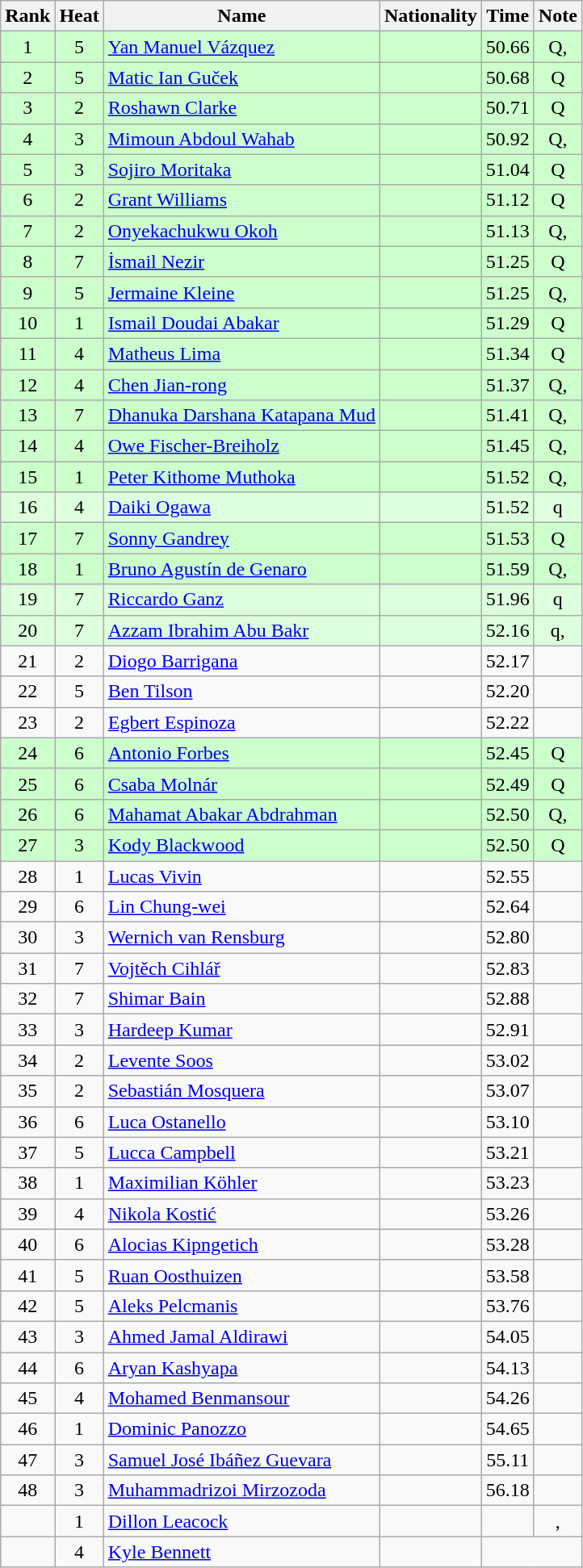<table class="wikitable sortable" style="text-align:center">
<tr>
<th>Rank</th>
<th>Heat</th>
<th>Name</th>
<th>Nationality</th>
<th>Time</th>
<th>Note</th>
</tr>
<tr bgcolor=ccffcc>
<td>1</td>
<td>5</td>
<td align=left><a href='#'>Yan Manuel Vázquez</a></td>
<td align=left></td>
<td>50.66</td>
<td>Q, </td>
</tr>
<tr bgcolor=ccffcc>
<td>2</td>
<td>5</td>
<td align=left><a href='#'>Matic Ian Guček</a></td>
<td align=left></td>
<td>50.68</td>
<td>Q</td>
</tr>
<tr bgcolor=ccffcc>
<td>3</td>
<td>2</td>
<td align=left><a href='#'>Roshawn Clarke</a></td>
<td align=left></td>
<td>50.71</td>
<td>Q</td>
</tr>
<tr bgcolor=ccffcc>
<td>4</td>
<td>3</td>
<td align=left><a href='#'>Mimoun Abdoul Wahab</a></td>
<td align=left></td>
<td>50.92</td>
<td>Q, </td>
</tr>
<tr bgcolor=ccffcc>
<td>5</td>
<td>3</td>
<td align=left><a href='#'>Sojiro Moritaka</a></td>
<td align=left></td>
<td>51.04</td>
<td>Q</td>
</tr>
<tr bgcolor=ccffcc>
<td>6</td>
<td>2</td>
<td align=left><a href='#'>Grant Williams</a></td>
<td align=left></td>
<td>51.12</td>
<td>Q</td>
</tr>
<tr bgcolor=ccffcc>
<td>7</td>
<td>2</td>
<td align=left><a href='#'>Onyekachukwu Okoh</a></td>
<td align=left></td>
<td>51.13</td>
<td>Q, </td>
</tr>
<tr bgcolor=ccffcc>
<td>8</td>
<td>7</td>
<td align=left><a href='#'>İsmail Nezir</a></td>
<td align=left></td>
<td>51.25 </td>
<td>Q</td>
</tr>
<tr bgcolor=ccffcc>
<td>9</td>
<td>5</td>
<td align=left><a href='#'>Jermaine Kleine</a></td>
<td align=left></td>
<td>51.25 </td>
<td>Q, </td>
</tr>
<tr bgcolor=ccffcc>
<td>10</td>
<td>1</td>
<td align=left><a href='#'>Ismail Doudai Abakar</a></td>
<td align=left></td>
<td>51.29</td>
<td>Q</td>
</tr>
<tr bgcolor=ccffcc>
<td>11</td>
<td>4</td>
<td align=left><a href='#'>Matheus Lima</a></td>
<td align=left></td>
<td>51.34</td>
<td>Q</td>
</tr>
<tr bgcolor=ccffcc>
<td>12</td>
<td>4</td>
<td align=left><a href='#'>Chen Jian-rong</a></td>
<td align=left></td>
<td>51.37</td>
<td>Q, </td>
</tr>
<tr bgcolor=ccffcc>
<td>13</td>
<td>7</td>
<td align=left><a href='#'>Dhanuka Darshana Katapana Mud</a></td>
<td align=left></td>
<td>51.41</td>
<td>Q, </td>
</tr>
<tr bgcolor=ccffcc>
<td>14</td>
<td>4</td>
<td align=left><a href='#'>Owe Fischer-Breiholz</a></td>
<td align=left></td>
<td>51.45</td>
<td>Q, </td>
</tr>
<tr bgcolor=ccffcc>
<td>15</td>
<td>1</td>
<td align=left><a href='#'>Peter Kithome Muthoka</a></td>
<td align=left></td>
<td>51.52 </td>
<td>Q, </td>
</tr>
<tr bgcolor=ddffdd>
<td>16</td>
<td>4</td>
<td align=left><a href='#'>Daiki Ogawa</a></td>
<td align=left></td>
<td>51.52 </td>
<td>q</td>
</tr>
<tr bgcolor=ccffcc>
<td>17</td>
<td>7</td>
<td align=left><a href='#'>Sonny Gandrey</a></td>
<td align=left></td>
<td>51.53</td>
<td>Q</td>
</tr>
<tr bgcolor=ccffcc>
<td>18</td>
<td>1</td>
<td align=left><a href='#'>Bruno Agustín de Genaro</a></td>
<td align=left></td>
<td>51.59</td>
<td>Q, </td>
</tr>
<tr bgcolor=ddffdd>
<td>19</td>
<td>7</td>
<td align=left><a href='#'>Riccardo Ganz</a></td>
<td align=left></td>
<td>51.96</td>
<td>q</td>
</tr>
<tr bgcolor=ddffdd>
<td>20</td>
<td>7</td>
<td align=left><a href='#'>Azzam Ibrahim Abu Bakr</a></td>
<td align=left></td>
<td>52.16</td>
<td>q, </td>
</tr>
<tr>
<td>21</td>
<td>2</td>
<td align=left><a href='#'>Diogo Barrigana</a></td>
<td align=left></td>
<td>52.17</td>
<td></td>
</tr>
<tr>
<td>22</td>
<td>5</td>
<td align=left><a href='#'>Ben Tilson</a></td>
<td align=left></td>
<td>52.20</td>
<td></td>
</tr>
<tr>
<td>23</td>
<td>2</td>
<td align=left><a href='#'>Egbert Espinoza</a></td>
<td align=left></td>
<td>52.22</td>
<td></td>
</tr>
<tr bgcolor=ccffcc>
<td>24</td>
<td>6</td>
<td align=left><a href='#'>Antonio Forbes</a></td>
<td align=left></td>
<td>52.45</td>
<td>Q</td>
</tr>
<tr bgcolor=ccffcc>
<td>25</td>
<td>6</td>
<td align=left><a href='#'>Csaba Molnár</a></td>
<td align=left></td>
<td>52.49</td>
<td>Q</td>
</tr>
<tr bgcolor=ccffcc>
<td>26</td>
<td>6</td>
<td align=left><a href='#'>Mahamat Abakar Abdrahman</a></td>
<td align=left></td>
<td>52.50 </td>
<td>Q, </td>
</tr>
<tr bgcolor=ccffcc>
<td>27</td>
<td>3</td>
<td align=left><a href='#'>Kody Blackwood</a></td>
<td align=left></td>
<td>52.50 </td>
<td>Q</td>
</tr>
<tr>
<td>28</td>
<td>1</td>
<td align=left><a href='#'>Lucas Vivin</a></td>
<td align=left></td>
<td>52.55</td>
<td></td>
</tr>
<tr>
<td>29</td>
<td>6</td>
<td align=left><a href='#'>Lin Chung-wei</a></td>
<td align=left></td>
<td>52.64</td>
<td></td>
</tr>
<tr>
<td>30</td>
<td>3</td>
<td align=left><a href='#'>Wernich van Rensburg</a></td>
<td align=left></td>
<td>52.80</td>
<td></td>
</tr>
<tr>
<td>31</td>
<td>7</td>
<td align=left><a href='#'>Vojtěch Cihlář</a></td>
<td align=left></td>
<td>52.83</td>
<td></td>
</tr>
<tr>
<td>32</td>
<td>7</td>
<td align=left><a href='#'>Shimar Bain</a></td>
<td align=left></td>
<td>52.88</td>
<td></td>
</tr>
<tr>
<td>33</td>
<td>3</td>
<td align=left><a href='#'>Hardeep Kumar</a></td>
<td align=left></td>
<td>52.91</td>
<td></td>
</tr>
<tr>
<td>34</td>
<td>2</td>
<td align=left><a href='#'>Levente Soos</a></td>
<td align=left></td>
<td>53.02</td>
<td></td>
</tr>
<tr>
<td>35</td>
<td>2</td>
<td align=left><a href='#'>Sebastián Mosquera</a></td>
<td align=left></td>
<td>53.07</td>
<td></td>
</tr>
<tr>
<td>36</td>
<td>6</td>
<td align=left><a href='#'>Luca Ostanello</a></td>
<td align=left></td>
<td>53.10</td>
<td></td>
</tr>
<tr>
<td>37</td>
<td>5</td>
<td align=left><a href='#'>Lucca Campbell</a></td>
<td align=left></td>
<td>53.21</td>
<td></td>
</tr>
<tr>
<td>38</td>
<td>1</td>
<td align=left><a href='#'>Maximilian Köhler</a></td>
<td align=left></td>
<td>53.23</td>
<td></td>
</tr>
<tr>
<td>39</td>
<td>4</td>
<td align=left><a href='#'>Nikola Kostić</a></td>
<td align=left></td>
<td>53.26</td>
<td></td>
</tr>
<tr>
<td>40</td>
<td>6</td>
<td align=left><a href='#'>Alocias Kipngetich</a></td>
<td align=left></td>
<td>53.28</td>
<td></td>
</tr>
<tr>
<td>41</td>
<td>5</td>
<td align=left><a href='#'>Ruan Oosthuizen</a></td>
<td align=left></td>
<td>53.58</td>
<td></td>
</tr>
<tr>
<td>42</td>
<td>5</td>
<td align=left><a href='#'>Aleks Pelcmanis</a></td>
<td align=left></td>
<td>53.76</td>
<td></td>
</tr>
<tr>
<td>43</td>
<td>3</td>
<td align=left><a href='#'>Ahmed Jamal Aldirawi</a></td>
<td align=left></td>
<td>54.05</td>
<td></td>
</tr>
<tr>
<td>44</td>
<td>6</td>
<td align=left><a href='#'>Aryan Kashyapa</a></td>
<td align=left></td>
<td>54.13</td>
<td></td>
</tr>
<tr>
<td>45</td>
<td>4</td>
<td align=left><a href='#'>Mohamed Benmansour</a></td>
<td align=left></td>
<td>54.26</td>
<td></td>
</tr>
<tr>
<td>46</td>
<td>1</td>
<td align=left><a href='#'>Dominic Panozzo</a></td>
<td align=left></td>
<td>54.65</td>
<td></td>
</tr>
<tr>
<td>47</td>
<td>3</td>
<td align=left><a href='#'>Samuel José Ibáñez Guevara</a></td>
<td align=left></td>
<td>55.11</td>
<td></td>
</tr>
<tr>
<td>48</td>
<td>3</td>
<td align=left><a href='#'>Muhammadrizoi Mirzozoda</a></td>
<td align=left></td>
<td>56.18</td>
<td></td>
</tr>
<tr>
<td></td>
<td>1</td>
<td align=left><a href='#'>Dillon Leacock</a></td>
<td align=left></td>
<td></td>
<td>, </td>
</tr>
<tr>
<td></td>
<td>4</td>
<td align=left><a href='#'>Kyle Bennett</a></td>
<td align=left></td>
<td colspan=2></td>
</tr>
</table>
